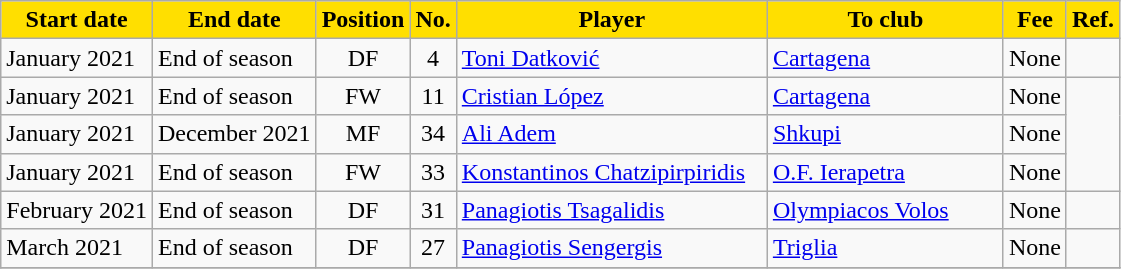<table class="wikitable sortable">
<tr>
<th style="background:#FFDF00; color:black;"><strong>Start date</strong></th>
<th style="background:#FFDF00; color:black;"><strong>End date</strong></th>
<th style="background:#FFDF00; color:black;"><strong>Position</strong></th>
<th style="background:#FFDF00; color:black;"><strong>No.</strong></th>
<th style="background:#FFDF00; color:black;"; width=200><strong>Player</strong></th>
<th style="background:#FFDF00; color:black;"; width=150><strong>To club</strong></th>
<th style="background:#FFDF00; color:black;"><strong>Fee</strong></th>
<th style="background:#FFDF00; color:black;"><strong>Ref.</strong></th>
</tr>
<tr>
<td>January 2021</td>
<td>End of season</td>
<td style="text-align:center;">DF</td>
<td style="text-align:center;">4</td>
<td style="text-align:left;"> <a href='#'>Toni Datković</a></td>
<td style="text-align:left;"> <a href='#'>Cartagena</a></td>
<td>None</td>
<td></td>
</tr>
<tr>
<td>January 2021</td>
<td>End of season</td>
<td style="text-align:center;">FW</td>
<td style="text-align:center;">11</td>
<td style="text-align:left;"> <a href='#'>Cristian López</a></td>
<td style="text-align:left;"> <a href='#'>Cartagena</a></td>
<td>None</td>
<td rowspan=3></td>
</tr>
<tr>
<td>January 2021</td>
<td>December 2021</td>
<td style="text-align:center;">MF</td>
<td style="text-align:center;">34</td>
<td style="text-align:left;"> <a href='#'>Ali Adem</a></td>
<td style="text-align:left;"> <a href='#'>Shkupi</a></td>
<td>None</td>
</tr>
<tr>
<td>January 2021</td>
<td>End of season</td>
<td style="text-align:center;">FW</td>
<td style="text-align:center;">33</td>
<td style="text-align:left;"> <a href='#'>Konstantinos Chatzipirpiridis</a></td>
<td style="text-align:left;"> <a href='#'>O.F. Ierapetra</a></td>
<td>None</td>
</tr>
<tr>
<td>February 2021</td>
<td>End of season</td>
<td style="text-align:center;">DF</td>
<td style="text-align:center;">31</td>
<td style="text-align:left;"> <a href='#'>Panagiotis Tsagalidis</a></td>
<td style="text-align:left;"> <a href='#'>Olympiacos Volos</a></td>
<td>None</td>
<td></td>
</tr>
<tr>
<td>March 2021</td>
<td>End of season</td>
<td style="text-align:center;">DF</td>
<td style="text-align:center;">27</td>
<td style="text-align:left;"> <a href='#'>Panagiotis Sengergis</a></td>
<td style="text-align:left;"> <a href='#'>Triglia</a></td>
<td>None</td>
<td></td>
</tr>
<tr>
</tr>
</table>
